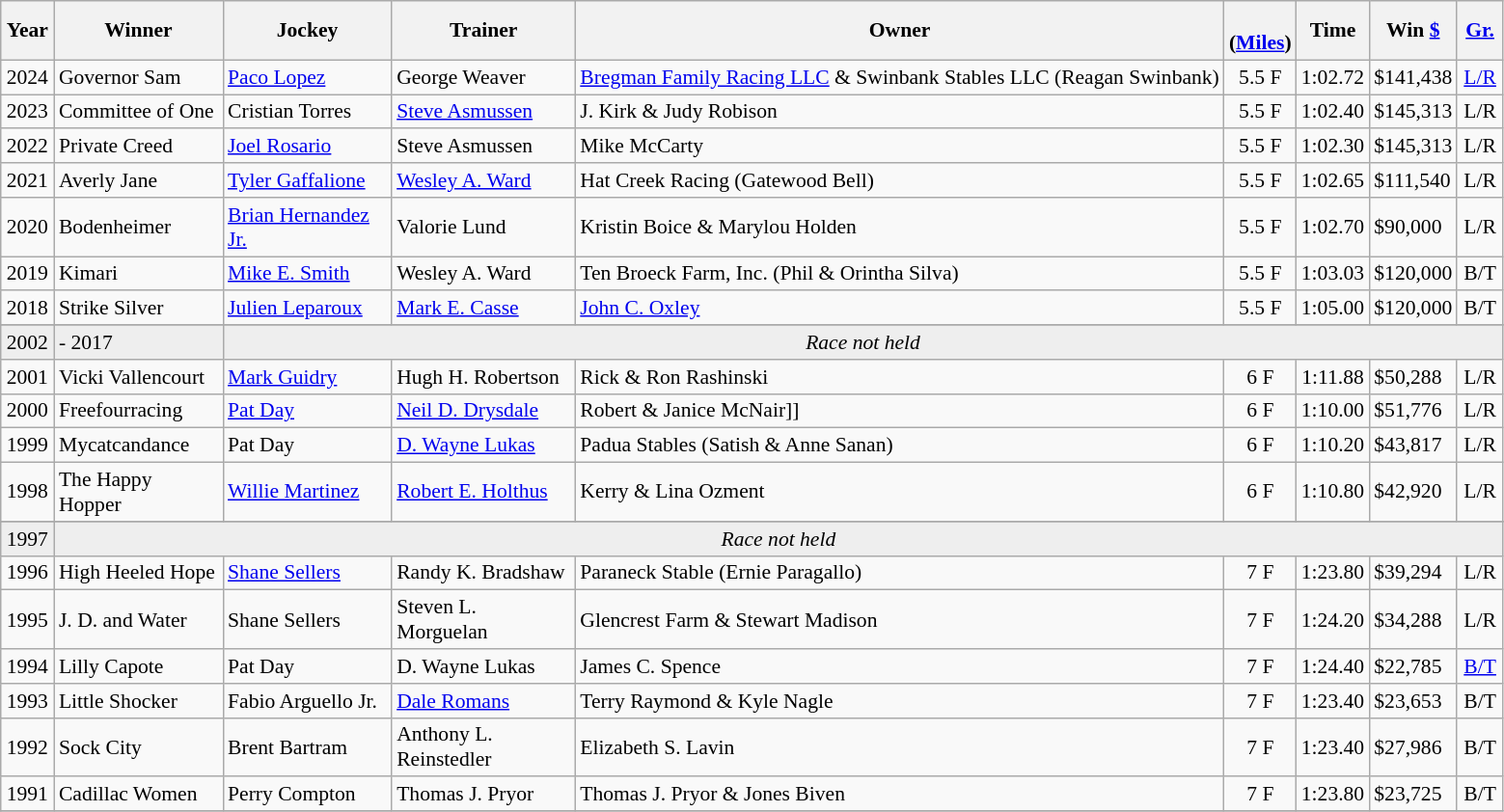<table class="wikitable sortable" style="font-size:90%">
<tr>
<th style="width:30px">Year</th>
<th style="width:110px">Winner</th>
<th style="width:110px">Jockey</th>
<th style="width:120px">Trainer</th>
<th>Owner<br></th>
<th style="width:25px"><br> <span>(<a href='#'>Miles</a>)</span></th>
<th style="width:25px">Time</th>
<th style="width:35px">Win <a href='#'>$</a></th>
<th style="width:25px"><a href='#'>Gr.</a></th>
</tr>
<tr>
<td align=center>2024</td>
<td>Governor Sam</td>
<td><a href='#'>Paco Lopez</a></td>
<td>George Weaver</td>
<td><a href='#'>Bregman Family Racing LLC</a> & Swinbank Stables LLC (Reagan Swinbank)</td>
<td align=center>5.5 F</td>
<td align=center>1:02.72</td>
<td>$141,438</td>
<td align=center><a href='#'>L/R</a></td>
</tr>
<tr>
<td align=center>2023</td>
<td>Committee of One</td>
<td>Cristian Torres</td>
<td><a href='#'>Steve Asmussen</a></td>
<td>J. Kirk & Judy Robison</td>
<td align=center>5.5 F</td>
<td align=center>1:02.40</td>
<td>$145,313</td>
<td align=center>L/R</td>
</tr>
<tr>
<td align=center>2022</td>
<td>Private Creed</td>
<td><a href='#'>Joel Rosario</a></td>
<td>Steve Asmussen</td>
<td>Mike McCarty</td>
<td align=center>5.5 F</td>
<td align=center>1:02.30</td>
<td>$145,313</td>
<td align=center>L/R</td>
</tr>
<tr>
<td align=center>2021</td>
<td>Averly Jane</td>
<td><a href='#'>Tyler Gaffalione</a></td>
<td><a href='#'>Wesley A. Ward</a></td>
<td>Hat Creek Racing (Gatewood Bell)</td>
<td align=center>5.5 F</td>
<td align=center>1:02.65</td>
<td>$111,540</td>
<td align=center>L/R</td>
</tr>
<tr>
<td align=center>2020</td>
<td>Bodenheimer</td>
<td><a href='#'>Brian Hernandez Jr.</a></td>
<td>Valorie Lund</td>
<td>Kristin Boice & Marylou Holden</td>
<td align=center>5.5 F</td>
<td align=center>1:02.70</td>
<td>$90,000</td>
<td align=center>L/R</td>
</tr>
<tr>
<td align=center>2019</td>
<td>Kimari</td>
<td><a href='#'>Mike E. Smith</a></td>
<td>Wesley A. Ward</td>
<td>Ten Broeck Farm, Inc. (Phil & Orintha Silva)</td>
<td align=center>5.5 F</td>
<td align=center>1:03.03</td>
<td>$120,000</td>
<td align=center>B/T</td>
</tr>
<tr>
<td align=center>2018</td>
<td>Strike Silver</td>
<td><a href='#'>Julien Leparoux</a></td>
<td><a href='#'>Mark E. Casse</a></td>
<td><a href='#'>John C. Oxley</a></td>
<td align=center>5.5 F</td>
<td align=center>1:05.00</td>
<td>$120,000</td>
<td align=center>B/T</td>
</tr>
<tr>
</tr>
<tr bgcolor="#eeeeee">
<td align=center>2002</td>
<td>- 2017</td>
<td align=center  colspan=9><em>Race not held</em></td>
</tr>
<tr>
<td align=center>2001</td>
<td>Vicki Vallencourt</td>
<td><a href='#'>Mark Guidry</a></td>
<td>Hugh H. Robertson</td>
<td>Rick & Ron Rashinski</td>
<td align=center>6 F</td>
<td align=center>1:11.88</td>
<td>$50,288</td>
<td align=center>L/R</td>
</tr>
<tr>
<td align=center>2000</td>
<td>Freefourracing</td>
<td><a href='#'>Pat Day</a></td>
<td><a href='#'>Neil D. Drysdale</a></td>
<td Stonerside Stable LLC (Bob McNair>Robert & Janice McNair]]</td>
<td align=center>6 F</td>
<td align=center>1:10.00</td>
<td>$51,776</td>
<td align=center>L/R</td>
</tr>
<tr>
<td align=center>1999</td>
<td>Mycatcandance</td>
<td>Pat Day</td>
<td><a href='#'>D. Wayne Lukas</a></td>
<td>Padua Stables (Satish & Anne Sanan)</td>
<td align=center>6 F</td>
<td align=center>1:10.20</td>
<td>$43,817</td>
<td align=center>L/R</td>
</tr>
<tr>
<td align=center>1998</td>
<td>The Happy Hopper</td>
<td><a href='#'>Willie Martinez</a></td>
<td><a href='#'>Robert E. Holthus</a></td>
<td>Kerry & Lina Ozment</td>
<td align=center>6 F</td>
<td align=center>1:10.80</td>
<td>$42,920</td>
<td align=center>L/R</td>
</tr>
<tr>
</tr>
<tr bgcolor="#eeeeee">
<td align=center>1997</td>
<td align=center  colspan=9><em>Race not held</em></td>
</tr>
<tr>
<td align=center>1996</td>
<td>High Heeled Hope</td>
<td><a href='#'>Shane Sellers</a></td>
<td>Randy K. Bradshaw</td>
<td>Paraneck Stable (Ernie Paragallo)</td>
<td align=center>7 F</td>
<td align=center>1:23.80</td>
<td>$39,294</td>
<td align=center>L/R</td>
</tr>
<tr>
<td align=center>1995</td>
<td>J. D. and Water</td>
<td>Shane Sellers</td>
<td>Steven L. Morguelan</td>
<td>Glencrest Farm & Stewart Madison</td>
<td align=center>7 F</td>
<td align=center>1:24.20</td>
<td>$34,288</td>
<td align=center>L/R</td>
</tr>
<tr>
<td align=center>1994</td>
<td>Lilly Capote</td>
<td>Pat Day</td>
<td>D. Wayne Lukas</td>
<td>James C. Spence</td>
<td align=center>7 F</td>
<td align=center>1:24.40</td>
<td>$22,785</td>
<td align=center><a href='#'>B/T</a></td>
</tr>
<tr>
<td align=center>1993</td>
<td>Little Shocker</td>
<td>Fabio Arguello Jr.</td>
<td><a href='#'>Dale Romans</a></td>
<td>Terry Raymond & Kyle Nagle</td>
<td align=center>7 F</td>
<td align=center>1:23.40</td>
<td>$23,653</td>
<td align=center>B/T</td>
</tr>
<tr>
<td align=center>1992</td>
<td>Sock City</td>
<td>Brent Bartram</td>
<td>Anthony L. Reinstedler</td>
<td>Elizabeth S. Lavin</td>
<td align=center>7 F</td>
<td align=center>1:23.40</td>
<td>$27,986</td>
<td align=center>B/T</td>
</tr>
<tr>
<td align=center>1991</td>
<td>Cadillac Women</td>
<td>Perry Compton</td>
<td>Thomas J. Pryor</td>
<td>Thomas J. Pryor & Jones Biven</td>
<td align=center>7 F</td>
<td align=center>1:23.80</td>
<td>$23,725</td>
<td align=center>B/T</td>
</tr>
<tr>
</tr>
</table>
